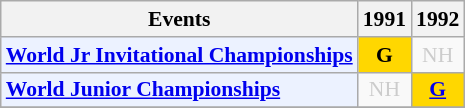<table class="wikitable" style="font-size: 90%; text-align:center">
<tr>
<th>Events</th>
<th>1991</th>
<th>1992</th>
</tr>
<tr>
<td bgcolor="#ECF2FF"; align="left"><strong><a href='#'>World Jr Invitational Championships</a></strong></td>
<td bgcolor=gold><strong>G</strong></td>
<td style=color:#ccc>NH</td>
</tr>
<tr>
<td bgcolor="#ECF2FF"; align="left"><strong><a href='#'>World Junior Championships</a></strong></td>
<td style=color:#ccc>NH</td>
<td bgcolor=gold><strong><a href='#'>G</a></strong></td>
</tr>
<tr>
</tr>
</table>
